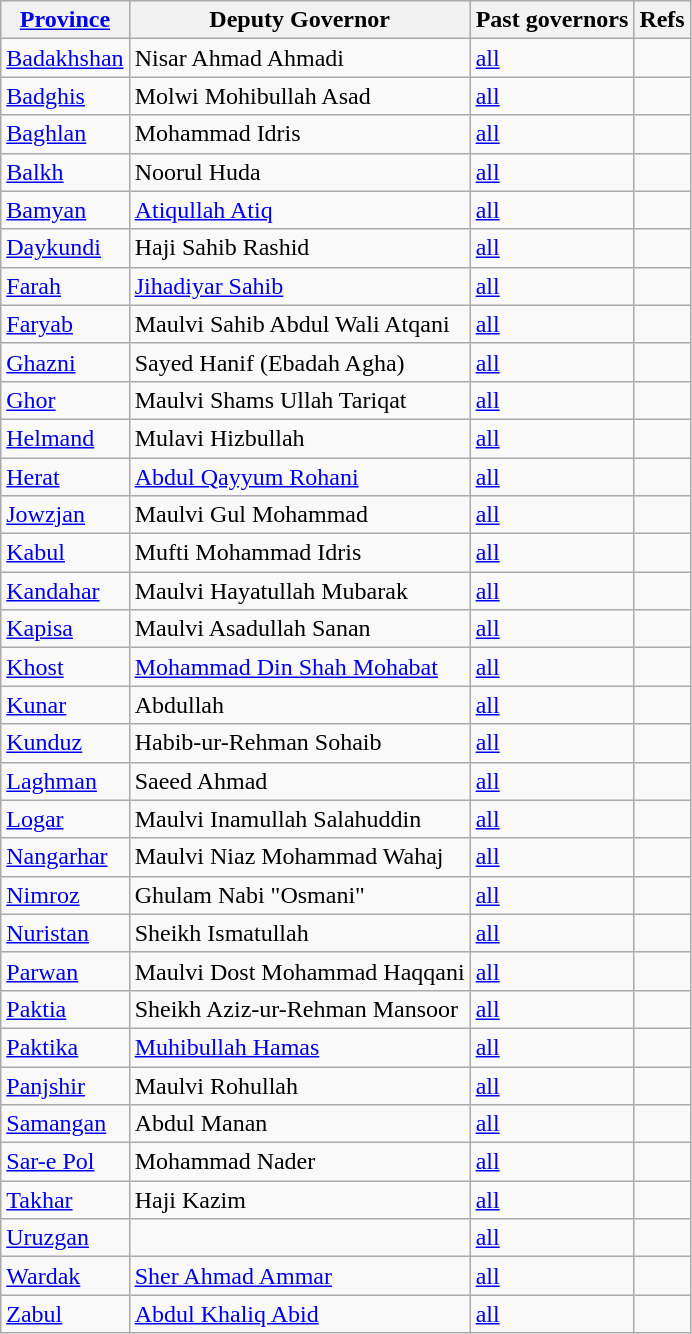<table class="wikitable">
<tr>
<th><a href='#'>Province</a></th>
<th>Deputy Governor</th>
<th>Past governors</th>
<th>Refs</th>
</tr>
<tr>
<td><a href='#'>Badakhshan</a></td>
<td>Nisar Ahmad Ahmadi</td>
<td><a href='#'>all</a></td>
<td></td>
</tr>
<tr>
<td><a href='#'>Badghis</a></td>
<td>Molwi Mohibullah Asad</td>
<td><a href='#'>all</a></td>
<td></td>
</tr>
<tr>
<td><a href='#'>Baghlan</a></td>
<td>Mohammad Idris</td>
<td><a href='#'>all</a></td>
<td></td>
</tr>
<tr>
<td><a href='#'>Balkh</a></td>
<td>Noorul Huda</td>
<td><a href='#'>all</a></td>
<td></td>
</tr>
<tr>
<td><a href='#'>Bamyan</a></td>
<td><a href='#'>Atiqullah Atiq</a></td>
<td><a href='#'>all</a></td>
<td></td>
</tr>
<tr>
<td><a href='#'>Daykundi</a></td>
<td>Haji Sahib Rashid</td>
<td><a href='#'>all</a></td>
<td></td>
</tr>
<tr>
<td><a href='#'>Farah</a></td>
<td><a href='#'>Jihadiyar Sahib</a></td>
<td><a href='#'>all</a></td>
<td></td>
</tr>
<tr>
<td><a href='#'>Faryab</a></td>
<td>Maulvi Sahib Abdul Wali Atqani</td>
<td><a href='#'>all</a></td>
<td></td>
</tr>
<tr>
<td><a href='#'>Ghazni</a></td>
<td>Sayed Hanif (Ebadah Agha)</td>
<td><a href='#'>all</a></td>
<td></td>
</tr>
<tr>
<td><a href='#'>Ghor</a></td>
<td>Maulvi Shams Ullah Tariqat</td>
<td><a href='#'>all</a></td>
<td></td>
</tr>
<tr>
<td><a href='#'>Helmand</a></td>
<td>Mulavi Hizbullah</td>
<td><a href='#'>all</a></td>
<td></td>
</tr>
<tr>
<td><a href='#'>Herat</a></td>
<td><a href='#'>Abdul Qayyum Rohani</a></td>
<td><a href='#'>all</a></td>
<td></td>
</tr>
<tr>
<td><a href='#'>Jowzjan</a></td>
<td>Maulvi Gul Mohammad</td>
<td><a href='#'>all</a></td>
<td></td>
</tr>
<tr>
<td><a href='#'>Kabul</a></td>
<td>Mufti Mohammad Idris</td>
<td><a href='#'>all</a></td>
<td></td>
</tr>
<tr>
<td><a href='#'>Kandahar</a></td>
<td>Maulvi Hayatullah Mubarak</td>
<td><a href='#'>all</a></td>
<td></td>
</tr>
<tr>
<td><a href='#'>Kapisa</a></td>
<td>Maulvi Asadullah Sanan</td>
<td><a href='#'>all</a></td>
<td></td>
</tr>
<tr>
<td><a href='#'>Khost</a></td>
<td><a href='#'>Mohammad Din Shah Mohabat</a></td>
<td><a href='#'>all</a></td>
<td></td>
</tr>
<tr>
<td><a href='#'>Kunar</a></td>
<td>Abdullah</td>
<td><a href='#'>all</a></td>
<td></td>
</tr>
<tr>
<td><a href='#'>Kunduz</a></td>
<td>Habib-ur-Rehman Sohaib</td>
<td><a href='#'>all</a></td>
<td></td>
</tr>
<tr>
<td><a href='#'>Laghman</a></td>
<td>Saeed Ahmad</td>
<td><a href='#'>all</a></td>
<td></td>
</tr>
<tr>
<td><a href='#'>Logar</a></td>
<td>Maulvi Inamullah Salahuddin</td>
<td><a href='#'>all</a></td>
<td></td>
</tr>
<tr>
<td><a href='#'>Nangarhar</a></td>
<td>Maulvi Niaz Mohammad Wahaj</td>
<td><a href='#'>all</a></td>
<td></td>
</tr>
<tr>
<td><a href='#'>Nimroz</a></td>
<td>Ghulam Nabi "Osmani"</td>
<td><a href='#'>all</a></td>
<td></td>
</tr>
<tr>
<td><a href='#'>Nuristan</a></td>
<td>Sheikh Ismatullah</td>
<td><a href='#'>all</a></td>
<td></td>
</tr>
<tr>
<td><a href='#'>Parwan</a></td>
<td>Maulvi Dost Mohammad Haqqani</td>
<td><a href='#'>all</a></td>
<td></td>
</tr>
<tr>
<td><a href='#'>Paktia</a></td>
<td>Sheikh Aziz-ur-Rehman Mansoor</td>
<td><a href='#'>all</a></td>
<td></td>
</tr>
<tr>
<td><a href='#'>Paktika</a></td>
<td><a href='#'>Muhibullah Hamas</a></td>
<td><a href='#'>all</a></td>
<td></td>
</tr>
<tr>
<td><a href='#'>Panjshir</a></td>
<td>Maulvi Rohullah</td>
<td><a href='#'>all</a></td>
<td></td>
</tr>
<tr>
<td><a href='#'>Samangan</a></td>
<td>Abdul Manan</td>
<td><a href='#'>all</a></td>
<td></td>
</tr>
<tr>
<td><a href='#'>Sar-e Pol</a></td>
<td>Mohammad Nader</td>
<td><a href='#'>all</a></td>
<td></td>
</tr>
<tr>
<td><a href='#'>Takhar</a></td>
<td>Haji Kazim</td>
<td><a href='#'>all</a></td>
<td></td>
</tr>
<tr>
<td><a href='#'>Uruzgan</a></td>
<td></td>
<td><a href='#'>all</a></td>
<td></td>
</tr>
<tr>
<td><a href='#'>Wardak</a></td>
<td><a href='#'>Sher Ahmad Ammar</a></td>
<td><a href='#'>all</a></td>
<td></td>
</tr>
<tr>
<td><a href='#'>Zabul</a></td>
<td><a href='#'>Abdul Khaliq Abid</a></td>
<td><a href='#'>all</a></td>
<td></td>
</tr>
</table>
